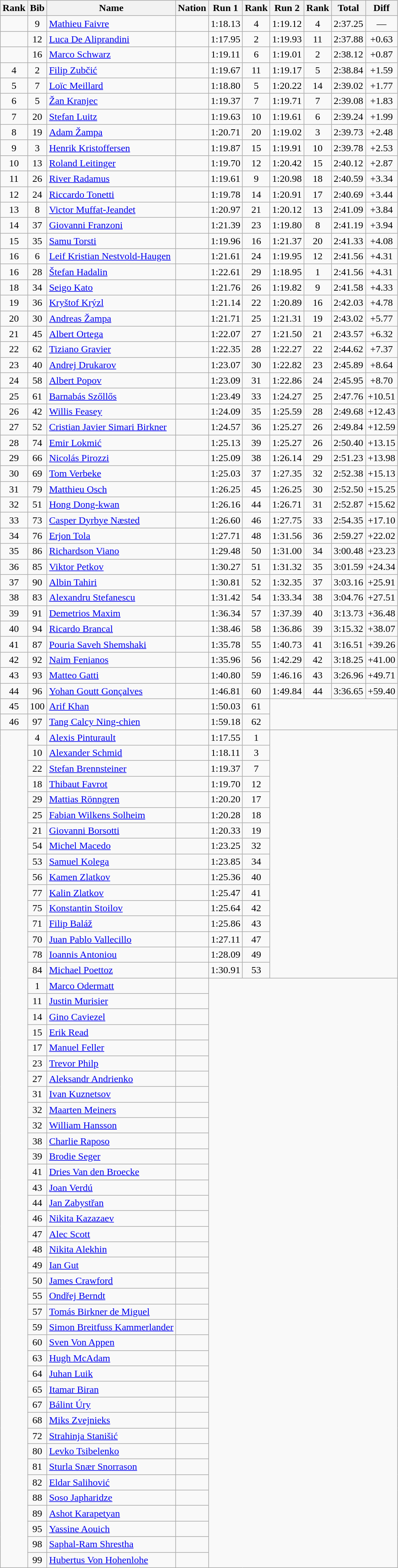<table class="wikitable sortable" style="text-align:center">
<tr>
<th>Rank</th>
<th>Bib</th>
<th>Name</th>
<th>Nation</th>
<th>Run 1</th>
<th>Rank</th>
<th>Run 2</th>
<th>Rank</th>
<th>Total</th>
<th>Diff</th>
</tr>
<tr>
<td></td>
<td>9</td>
<td align=left><a href='#'>Mathieu Faivre</a></td>
<td align=left></td>
<td>1:18.13</td>
<td>4</td>
<td>1:19.12</td>
<td>4</td>
<td>2:37.25</td>
<td>—</td>
</tr>
<tr>
<td></td>
<td>12</td>
<td align=left><a href='#'>Luca De Aliprandini</a></td>
<td align=left></td>
<td>1:17.95</td>
<td>2</td>
<td>1:19.93</td>
<td>11</td>
<td>2:37.88</td>
<td>+0.63</td>
</tr>
<tr>
<td></td>
<td>16</td>
<td align=left><a href='#'>Marco Schwarz</a></td>
<td align=left></td>
<td>1:19.11</td>
<td>6</td>
<td>1:19.01</td>
<td>2</td>
<td>2:38.12</td>
<td>+0.87</td>
</tr>
<tr>
<td>4</td>
<td>2</td>
<td align=left><a href='#'>Filip Zubčić</a></td>
<td align=left></td>
<td>1:19.67</td>
<td>11</td>
<td>1:19.17</td>
<td>5</td>
<td>2:38.84</td>
<td>+1.59</td>
</tr>
<tr>
<td>5</td>
<td>7</td>
<td align=left><a href='#'>Loïc Meillard</a></td>
<td align=left></td>
<td>1:18.80</td>
<td>5</td>
<td>1:20.22</td>
<td>14</td>
<td>2:39.02</td>
<td>+1.77</td>
</tr>
<tr>
<td>6</td>
<td>5</td>
<td align=left><a href='#'>Žan Kranjec</a></td>
<td align=left></td>
<td>1:19.37</td>
<td>7</td>
<td>1:19.71</td>
<td>7</td>
<td>2:39.08</td>
<td>+1.83</td>
</tr>
<tr>
<td>7</td>
<td>20</td>
<td align=left><a href='#'>Stefan Luitz</a></td>
<td align=left></td>
<td>1:19.63</td>
<td>10</td>
<td>1:19.61</td>
<td>6</td>
<td>2:39.24</td>
<td>+1.99</td>
</tr>
<tr>
<td>8</td>
<td>19</td>
<td align=left><a href='#'>Adam Žampa</a></td>
<td align=left></td>
<td>1:20.71</td>
<td>20</td>
<td>1:19.02</td>
<td>3</td>
<td>2:39.73</td>
<td>+2.48</td>
</tr>
<tr>
<td>9</td>
<td>3</td>
<td align=left><a href='#'>Henrik Kristoffersen</a></td>
<td align=left></td>
<td>1:19.87</td>
<td>15</td>
<td>1:19.91</td>
<td>10</td>
<td>2:39.78</td>
<td>+2.53</td>
</tr>
<tr>
<td>10</td>
<td>13</td>
<td align=left><a href='#'>Roland Leitinger</a></td>
<td align=left></td>
<td>1:19.70</td>
<td>12</td>
<td>1:20.42</td>
<td>15</td>
<td>2:40.12</td>
<td>+2.87</td>
</tr>
<tr>
<td>11</td>
<td>26</td>
<td align=left><a href='#'>River Radamus</a></td>
<td align=left></td>
<td>1:19.61</td>
<td>9</td>
<td>1:20.98</td>
<td>18</td>
<td>2:40.59</td>
<td>+3.34</td>
</tr>
<tr>
<td>12</td>
<td>24</td>
<td align=left><a href='#'>Riccardo Tonetti</a></td>
<td align=left></td>
<td>1:19.78</td>
<td>14</td>
<td>1:20.91</td>
<td>17</td>
<td>2:40.69</td>
<td>+3.44</td>
</tr>
<tr>
<td>13</td>
<td>8</td>
<td align=left><a href='#'>Victor Muffat-Jeandet</a></td>
<td align=left></td>
<td>1:20.97</td>
<td>21</td>
<td>1:20.12</td>
<td>13</td>
<td>2:41.09</td>
<td>+3.84</td>
</tr>
<tr>
<td>14</td>
<td>37</td>
<td align=left><a href='#'>Giovanni Franzoni</a></td>
<td align=left></td>
<td>1:21.39</td>
<td>23</td>
<td>1:19.80</td>
<td>8</td>
<td>2:41.19</td>
<td>+3.94</td>
</tr>
<tr>
<td>15</td>
<td>35</td>
<td align=left><a href='#'>Samu Torsti</a></td>
<td align=left></td>
<td>1:19.96</td>
<td>16</td>
<td>1:21.37</td>
<td>20</td>
<td>2:41.33</td>
<td>+4.08</td>
</tr>
<tr>
<td>16</td>
<td>6</td>
<td align=left><a href='#'>Leif Kristian Nestvold-Haugen</a></td>
<td align=left></td>
<td>1:21.61</td>
<td>24</td>
<td>1:19.95</td>
<td>12</td>
<td>2:41.56</td>
<td>+4.31</td>
</tr>
<tr>
<td>16</td>
<td>28</td>
<td align=left><a href='#'>Štefan Hadalin</a></td>
<td align=left></td>
<td>1:22.61</td>
<td>29</td>
<td>1:18.95</td>
<td>1</td>
<td>2:41.56</td>
<td>+4.31</td>
</tr>
<tr>
<td>18</td>
<td>34</td>
<td align=left><a href='#'>Seigo Kato</a></td>
<td align=left></td>
<td>1:21.76</td>
<td>26</td>
<td>1:19.82</td>
<td>9</td>
<td>2:41.58</td>
<td>+4.33</td>
</tr>
<tr>
<td>19</td>
<td>36</td>
<td align=left><a href='#'>Kryštof Krýzl</a></td>
<td align=left></td>
<td>1:21.14</td>
<td>22</td>
<td>1:20.89</td>
<td>16</td>
<td>2:42.03</td>
<td>+4.78</td>
</tr>
<tr>
<td>20</td>
<td>30</td>
<td align=left><a href='#'>Andreas Žampa</a></td>
<td align=left></td>
<td>1:21.71</td>
<td>25</td>
<td>1:21.31</td>
<td>19</td>
<td>2:43.02</td>
<td>+5.77</td>
</tr>
<tr>
<td>21</td>
<td>45</td>
<td align=left><a href='#'>Albert Ortega</a></td>
<td align=left></td>
<td>1:22.07</td>
<td>27</td>
<td>1:21.50</td>
<td>21</td>
<td>2:43.57</td>
<td>+6.32</td>
</tr>
<tr>
<td>22</td>
<td>62</td>
<td align=left><a href='#'>Tiziano Gravier</a></td>
<td align=left></td>
<td>1:22.35</td>
<td>28</td>
<td>1:22.27</td>
<td>22</td>
<td>2:44.62</td>
<td>+7.37</td>
</tr>
<tr>
<td>23</td>
<td>40</td>
<td align=left><a href='#'>Andrej Drukarov</a></td>
<td align=left></td>
<td>1:23.07</td>
<td>30</td>
<td>1:22.82</td>
<td>23</td>
<td>2:45.89</td>
<td>+8.64</td>
</tr>
<tr>
<td>24</td>
<td>58</td>
<td align=left><a href='#'>Albert Popov</a></td>
<td align=left></td>
<td>1:23.09</td>
<td>31</td>
<td>1:22.86</td>
<td>24</td>
<td>2:45.95</td>
<td>+8.70</td>
</tr>
<tr>
<td>25</td>
<td>61</td>
<td align=left><a href='#'>Barnabás Szőllős</a></td>
<td align=left></td>
<td>1:23.49</td>
<td>33</td>
<td>1:24.27</td>
<td>25</td>
<td>2:47.76</td>
<td>+10.51</td>
</tr>
<tr>
<td>26</td>
<td>42</td>
<td align=left><a href='#'>Willis Feasey</a></td>
<td align=left></td>
<td>1:24.09</td>
<td>35</td>
<td>1:25.59</td>
<td>28</td>
<td>2:49.68</td>
<td>+12.43</td>
</tr>
<tr>
<td>27</td>
<td>52</td>
<td align=left><a href='#'>Cristian Javier Simari Birkner</a></td>
<td align=left></td>
<td>1:24.57</td>
<td>36</td>
<td>1:25.27</td>
<td>26</td>
<td>2:49.84</td>
<td>+12.59</td>
</tr>
<tr>
<td>28</td>
<td>74</td>
<td align=left><a href='#'>Emir Lokmić</a></td>
<td align=left></td>
<td>1:25.13</td>
<td>39</td>
<td>1:25.27</td>
<td>26</td>
<td>2:50.40</td>
<td>+13.15</td>
</tr>
<tr>
<td>29</td>
<td>66</td>
<td align=left><a href='#'>Nicolás Pirozzi</a></td>
<td align=left></td>
<td>1:25.09</td>
<td>38</td>
<td>1:26.14</td>
<td>29</td>
<td>2:51.23</td>
<td>+13.98</td>
</tr>
<tr>
<td>30</td>
<td>69</td>
<td align=left><a href='#'>Tom Verbeke</a></td>
<td align=left></td>
<td>1:25.03</td>
<td>37</td>
<td>1:27.35</td>
<td>32</td>
<td>2:52.38</td>
<td>+15.13</td>
</tr>
<tr>
<td>31</td>
<td>79</td>
<td align=left><a href='#'>Matthieu Osch</a></td>
<td align=left></td>
<td>1:26.25</td>
<td>45</td>
<td>1:26.25</td>
<td>30</td>
<td>2:52.50</td>
<td>+15.25</td>
</tr>
<tr>
<td>32</td>
<td>51</td>
<td align=left><a href='#'>Hong Dong-kwan</a></td>
<td align=left></td>
<td>1:26.16</td>
<td>44</td>
<td>1:26.71</td>
<td>31</td>
<td>2:52.87</td>
<td>+15.62</td>
</tr>
<tr>
<td>33</td>
<td>73</td>
<td align=left><a href='#'>Casper Dyrbye Næsted</a></td>
<td align=left></td>
<td>1:26.60</td>
<td>46</td>
<td>1:27.75</td>
<td>33</td>
<td>2:54.35</td>
<td>+17.10</td>
</tr>
<tr>
<td>34</td>
<td>76</td>
<td align=left><a href='#'>Erjon Tola</a></td>
<td align=left></td>
<td>1:27.71</td>
<td>48</td>
<td>1:31.56</td>
<td>36</td>
<td>2:59.27</td>
<td>+22.02</td>
</tr>
<tr>
<td>35</td>
<td>86</td>
<td align=left><a href='#'>Richardson Viano</a></td>
<td align=left></td>
<td>1:29.48</td>
<td>50</td>
<td>1:31.00</td>
<td>34</td>
<td>3:00.48</td>
<td>+23.23</td>
</tr>
<tr>
<td>36</td>
<td>85</td>
<td align=left><a href='#'>Viktor Petkov</a></td>
<td align=left></td>
<td>1:30.27</td>
<td>51</td>
<td>1:31.32</td>
<td>35</td>
<td>3:01.59</td>
<td>+24.34</td>
</tr>
<tr>
<td>37</td>
<td>90</td>
<td align=left><a href='#'>Albin Tahiri</a></td>
<td align=left></td>
<td>1:30.81</td>
<td>52</td>
<td>1:32.35</td>
<td>37</td>
<td>3:03.16</td>
<td>+25.91</td>
</tr>
<tr>
<td>38</td>
<td>83</td>
<td align=left><a href='#'>Alexandru Stefanescu</a></td>
<td align=left></td>
<td>1:31.42</td>
<td>54</td>
<td>1:33.34</td>
<td>38</td>
<td>3:04.76</td>
<td>+27.51</td>
</tr>
<tr>
<td>39</td>
<td>91</td>
<td align=left><a href='#'>Demetrios Maxim</a></td>
<td align=left></td>
<td>1:36.34</td>
<td>57</td>
<td>1:37.39</td>
<td>40</td>
<td>3:13.73</td>
<td>+36.48</td>
</tr>
<tr>
<td>40</td>
<td>94</td>
<td align=left><a href='#'>Ricardo Brancal</a></td>
<td align=left></td>
<td>1:38.46</td>
<td>58</td>
<td>1:36.86</td>
<td>39</td>
<td>3:15.32</td>
<td>+38.07</td>
</tr>
<tr>
<td>41</td>
<td>87</td>
<td align=left><a href='#'>Pouria Saveh Shemshaki</a></td>
<td align=left></td>
<td>1:35.78</td>
<td>55</td>
<td>1:40.73</td>
<td>41</td>
<td>3:16.51</td>
<td>+39.26</td>
</tr>
<tr>
<td>42</td>
<td>92</td>
<td align=left><a href='#'>Naim Fenianos</a></td>
<td align=left></td>
<td>1:35.96</td>
<td>56</td>
<td>1:42.29</td>
<td>42</td>
<td>3:18.25</td>
<td>+41.00</td>
</tr>
<tr>
<td>43</td>
<td>93</td>
<td align=left><a href='#'>Matteo Gatti</a></td>
<td align=left></td>
<td>1:40.80</td>
<td>59</td>
<td>1:46.16</td>
<td>43</td>
<td>3:26.96</td>
<td>+49.71</td>
</tr>
<tr>
<td>44</td>
<td>96</td>
<td align=left><a href='#'>Yohan Goutt Gonçalves</a></td>
<td align=left></td>
<td>1:46.81</td>
<td>60</td>
<td>1:49.84</td>
<td>44</td>
<td>3:36.65</td>
<td>+59.40</td>
</tr>
<tr>
<td>45</td>
<td>100</td>
<td align=left><a href='#'>Arif Khan</a></td>
<td align=left></td>
<td>1:50.03</td>
<td>61</td>
<td colspan=4 rowspan=2></td>
</tr>
<tr>
<td>46</td>
<td>97</td>
<td align=left><a href='#'>Tang Calcy Ning-chien</a></td>
<td align=left></td>
<td>1:59.18</td>
<td>62</td>
</tr>
<tr>
<td rowspan=54></td>
<td>4</td>
<td align=left><a href='#'>Alexis Pinturault</a></td>
<td align=left></td>
<td>1:17.55</td>
<td>1</td>
<td colspan=4 rowspan=16></td>
</tr>
<tr>
<td>10</td>
<td align=left><a href='#'>Alexander Schmid</a></td>
<td align=left></td>
<td>1:18.11</td>
<td>3</td>
</tr>
<tr>
<td>22</td>
<td align=left><a href='#'>Stefan Brennsteiner</a></td>
<td align=left></td>
<td>1:19.37</td>
<td>7</td>
</tr>
<tr>
<td>18</td>
<td align=left><a href='#'>Thibaut Favrot</a></td>
<td align=left></td>
<td>1:19.70</td>
<td>12</td>
</tr>
<tr>
<td>29</td>
<td align=left><a href='#'>Mattias Rönngren</a></td>
<td align=left></td>
<td>1:20.20</td>
<td>17</td>
</tr>
<tr>
<td>25</td>
<td align=left><a href='#'>Fabian Wilkens Solheim</a></td>
<td align=left></td>
<td>1:20.28</td>
<td>18</td>
</tr>
<tr>
<td>21</td>
<td align=left><a href='#'>Giovanni Borsotti</a></td>
<td align=left></td>
<td>1:20.33</td>
<td>19</td>
</tr>
<tr>
<td>54</td>
<td align=left><a href='#'>Michel Macedo</a></td>
<td align=left></td>
<td>1:23.25</td>
<td>32</td>
</tr>
<tr>
<td>53</td>
<td align=left><a href='#'>Samuel Kolega</a></td>
<td align=left></td>
<td>1:23.85</td>
<td>34</td>
</tr>
<tr>
<td>56</td>
<td align=left><a href='#'>Kamen Zlatkov</a></td>
<td align=left></td>
<td>1:25.36</td>
<td>40</td>
</tr>
<tr>
<td>77</td>
<td align=left><a href='#'>Kalin Zlatkov</a></td>
<td align=left></td>
<td>1:25.47</td>
<td>41</td>
</tr>
<tr>
<td>75</td>
<td align=left><a href='#'>Konstantin Stoilov</a></td>
<td align=left></td>
<td>1:25.64</td>
<td>42</td>
</tr>
<tr>
<td>71</td>
<td align=left><a href='#'>Filip Baláž</a></td>
<td align=left></td>
<td>1:25.86</td>
<td>43</td>
</tr>
<tr>
<td>70</td>
<td align=left><a href='#'>Juan Pablo Vallecillo</a></td>
<td align=left></td>
<td>1:27.11</td>
<td>47</td>
</tr>
<tr>
<td>78</td>
<td align=left><a href='#'>Ioannis Antoniou</a></td>
<td align=left></td>
<td>1:28.09</td>
<td>49</td>
</tr>
<tr>
<td>84</td>
<td align=left><a href='#'>Michael Poettoz</a></td>
<td align=left></td>
<td>1:30.91</td>
<td>53</td>
</tr>
<tr>
<td>1</td>
<td align=left><a href='#'>Marco Odermatt</a></td>
<td align=left></td>
<td colspan=6 rowspan=38></td>
</tr>
<tr>
<td>11</td>
<td align=left><a href='#'>Justin Murisier</a></td>
<td align=left></td>
</tr>
<tr>
<td>14</td>
<td align=left><a href='#'>Gino Caviezel</a></td>
<td align=left></td>
</tr>
<tr>
<td>15</td>
<td align=left><a href='#'>Erik Read</a></td>
<td align=left></td>
</tr>
<tr>
<td>17</td>
<td align=left><a href='#'>Manuel Feller</a></td>
<td align=left></td>
</tr>
<tr>
<td>23</td>
<td align=left><a href='#'>Trevor Philp</a></td>
<td align=left></td>
</tr>
<tr>
<td>27</td>
<td align=left><a href='#'>Aleksandr Andrienko</a></td>
<td align=left></td>
</tr>
<tr>
<td>31</td>
<td align=left><a href='#'>Ivan Kuznetsov</a></td>
<td align=left></td>
</tr>
<tr>
<td>32</td>
<td align=left><a href='#'>Maarten Meiners</a></td>
<td align=left></td>
</tr>
<tr>
<td>32</td>
<td align=left><a href='#'>William Hansson</a></td>
<td align=left></td>
</tr>
<tr>
<td>38</td>
<td align=left><a href='#'>Charlie Raposo</a></td>
<td align=left></td>
</tr>
<tr>
<td>39</td>
<td align=left><a href='#'>Brodie Seger</a></td>
<td align=left></td>
</tr>
<tr>
<td>41</td>
<td align=left><a href='#'>Dries Van den Broecke</a></td>
<td align=left></td>
</tr>
<tr>
<td>43</td>
<td align=left><a href='#'>Joan Verdú</a></td>
<td align=left></td>
</tr>
<tr>
<td>44</td>
<td align=left><a href='#'>Jan Zabystřan</a></td>
<td align=left></td>
</tr>
<tr>
<td>46</td>
<td align=left><a href='#'>Nikita Kazazaev</a></td>
<td align=left></td>
</tr>
<tr>
<td>47</td>
<td align=left><a href='#'>Alec Scott</a></td>
<td align=left></td>
</tr>
<tr>
<td>48</td>
<td align=left><a href='#'>Nikita Alekhin</a></td>
<td align=left></td>
</tr>
<tr>
<td>49</td>
<td align=left><a href='#'>Ian Gut</a></td>
<td align=left></td>
</tr>
<tr>
<td>50</td>
<td align=left><a href='#'>James Crawford</a></td>
<td align=left></td>
</tr>
<tr>
<td>55</td>
<td align=left><a href='#'>Ondřej Berndt</a></td>
<td align=left></td>
</tr>
<tr>
<td>57</td>
<td align=left><a href='#'>Tomás Birkner de Miguel</a></td>
<td align=left></td>
</tr>
<tr>
<td>59</td>
<td align=left><a href='#'>Simon Breitfuss Kammerlander</a></td>
<td align=left></td>
</tr>
<tr>
<td>60</td>
<td align=left><a href='#'>Sven Von Appen</a></td>
<td align=left></td>
</tr>
<tr>
<td>63</td>
<td align=left><a href='#'>Hugh McAdam</a></td>
<td align=left></td>
</tr>
<tr>
<td>64</td>
<td align=left><a href='#'>Juhan Luik</a></td>
<td align=left></td>
</tr>
<tr>
<td>65</td>
<td align=left><a href='#'>Itamar Biran</a></td>
<td align=left></td>
</tr>
<tr>
<td>67</td>
<td align=left><a href='#'>Bálint Úry</a></td>
<td align=left></td>
</tr>
<tr>
<td>68</td>
<td align=left><a href='#'>Miks Zvejnieks</a></td>
<td align=left></td>
</tr>
<tr>
<td>72</td>
<td align=left><a href='#'>Strahinja Stanišić</a></td>
<td align=left></td>
</tr>
<tr>
<td>80</td>
<td align=left><a href='#'>Levko Tsibelenko</a></td>
<td align=left></td>
</tr>
<tr>
<td>81</td>
<td align=left><a href='#'>Sturla Snær Snorrason</a></td>
<td align=left></td>
</tr>
<tr>
<td>82</td>
<td align=left><a href='#'>Eldar Salihović</a></td>
<td align=left></td>
</tr>
<tr>
<td>88</td>
<td align=left><a href='#'>Soso Japharidze</a></td>
<td align=left></td>
</tr>
<tr>
<td>89</td>
<td align=left><a href='#'>Ashot Karapetyan</a></td>
<td align=left></td>
</tr>
<tr>
<td>95</td>
<td align=left><a href='#'>Yassine Aouich</a></td>
<td align=left></td>
</tr>
<tr>
<td>98</td>
<td align=left><a href='#'>Saphal-Ram Shrestha</a></td>
<td align=left></td>
</tr>
<tr>
<td>99</td>
<td align=left><a href='#'>Hubertus Von Hohenlohe</a></td>
<td align=left></td>
</tr>
</table>
